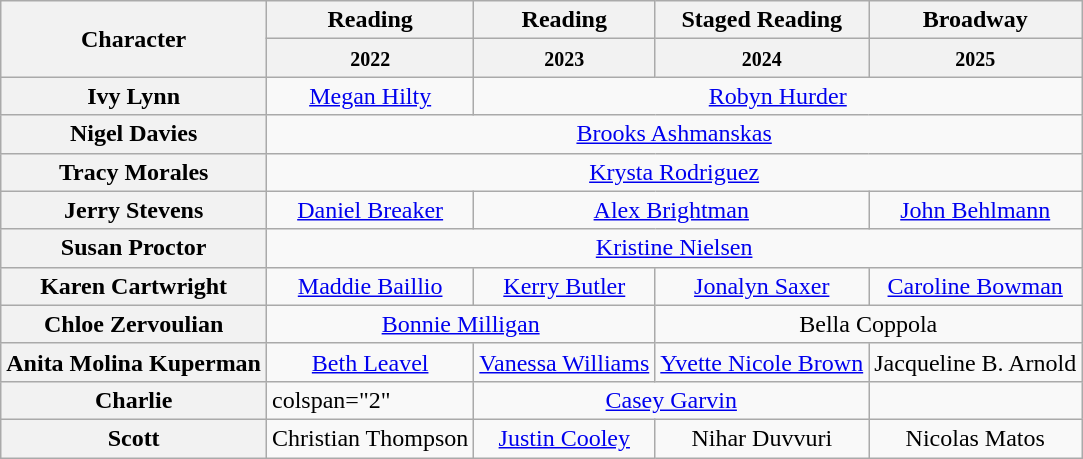<table class="wikitable" style="width:1000;">
<tr>
<th rowspan="2">Character</th>
<th>Reading</th>
<th>Reading</th>
<th>Staged Reading</th>
<th>Broadway</th>
</tr>
<tr>
<th><small>2022</small></th>
<th><small>2023</small></th>
<th><small>2024</small></th>
<th><small>2025</small></th>
</tr>
<tr>
<th>Ivy Lynn</th>
<td style="text-align:center;"><a href='#'>Megan Hilty</a></td>
<td colspan="3" style="text-align:center;"><a href='#'>Robyn Hurder</a></td>
</tr>
<tr>
<th>Nigel Davies</th>
<td colspan="4" style="text-align:center;"><a href='#'>Brooks Ashmanskas</a></td>
</tr>
<tr>
<th>Tracy Morales</th>
<td colspan="4" style="text-align:center;"><a href='#'>Krysta Rodriguez</a></td>
</tr>
<tr>
<th>Jerry Stevens</th>
<td style="text-align:center;"><a href='#'>Daniel Breaker</a></td>
<td colspan="2" style="text-align:center;"><a href='#'>Alex Brightman</a></td>
<td style="text-align:center;"><a href='#'>John Behlmann</a></td>
</tr>
<tr>
<th>Susan Proctor</th>
<td colspan="4" style="text-align:center;"><a href='#'>Kristine Nielsen</a></td>
</tr>
<tr>
<th>Karen Cartwright</th>
<td style="text-align:center;"><a href='#'>Maddie Baillio</a></td>
<td style="text-align:center;"><a href='#'>Kerry Butler</a></td>
<td style="text-align:center;"><a href='#'>Jonalyn Saxer</a></td>
<td style="text-align:center;"><a href='#'>Caroline Bowman</a></td>
</tr>
<tr>
<th>Chloe Zervoulian</th>
<td colspan="2" style="text-align:center;"><a href='#'>Bonnie Milligan</a></td>
<td colspan="2" style="text-align:center;">Bella Coppola</td>
</tr>
<tr>
<th>Anita Molina Kuperman</th>
<td style="text-align:center;"><a href='#'>Beth Leavel</a></td>
<td style="text-align:center;"><a href='#'>Vanessa Williams</a></td>
<td style="text-align:center;"><a href='#'>Yvette Nicole Brown</a></td>
<td style="text-align:center;">Jacqueline B. Arnold</td>
</tr>
<tr>
<th>Charlie</th>
<td>colspan="2" </td>
<td colspan="2" style="text-align:center;"><a href='#'>Casey Garvin</a></td>
</tr>
<tr>
<th>Scott</th>
<td style="text-align:center;">Christian Thompson</td>
<td style="text-align:center;"><a href='#'>Justin Cooley</a></td>
<td style="text-align:center;">Nihar Duvvuri</td>
<td style="text-align:center;">Nicolas Matos</td>
</tr>
</table>
